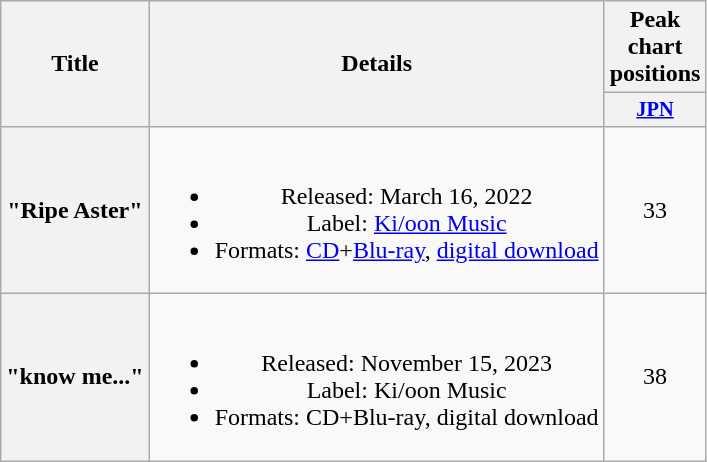<table class="wikitable plainrowheaders" style="text-align:center;">
<tr>
<th scope="col" rowspan="2">Title</th>
<th scope="col" rowspan="2">Details</th>
<th scope="col">Peak chart positions</th>
</tr>
<tr>
<th scope="col" style="width:2.75em;font-size:85%;"><a href='#'>JPN</a><br></th>
</tr>
<tr>
<th scope="row">"Ripe Aster"</th>
<td><br><ul><li>Released: March 16, 2022 </li><li>Label: <a href='#'>Ki/oon Music</a></li><li>Formats: <a href='#'>CD</a>+<a href='#'>Blu-ray</a>, <a href='#'>digital download</a></li></ul></td>
<td>33</td>
</tr>
<tr>
<th scope="row">"know me..."</th>
<td><br><ul><li>Released: November 15, 2023 </li><li>Label: Ki/oon Music</li><li>Formats: CD+Blu-ray, digital download</li></ul></td>
<td>38</td>
</tr>
</table>
